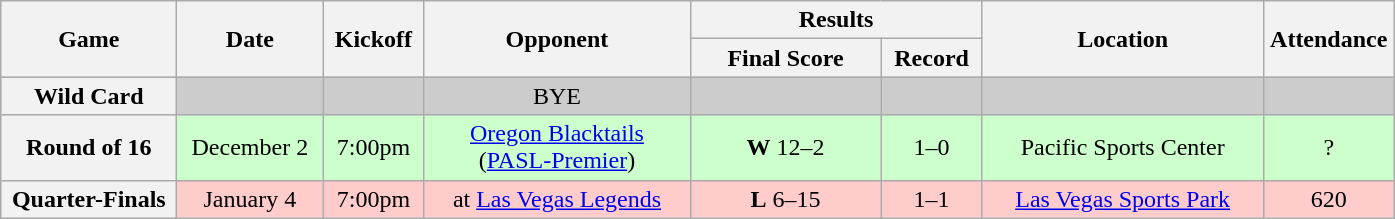<table class="wikitable">
<tr>
<th rowspan="2" width="110">Game</th>
<th rowspan="2" width="90">Date</th>
<th rowspan="2" width="60">Kickoff</th>
<th rowspan="2" width="170">Opponent</th>
<th colspan="2" width="180">Results</th>
<th rowspan="2" width="180">Location</th>
<th rowspan="2" width="80">Attendance</th>
</tr>
<tr>
<th width="120">Final Score</th>
<th width="60">Record</th>
</tr>
<tr align="center" bgcolor="#CCCCCC">
<th>Wild Card</th>
<td></td>
<td></td>
<td>BYE</td>
<td></td>
<td></td>
<td></td>
<td></td>
</tr>
<tr align="center" bgcolor="#CCFFCC">
<th>Round of 16</th>
<td>December 2</td>
<td>7:00pm</td>
<td><a href='#'>Oregon Blacktails</a><br>(<a href='#'>PASL-Premier</a>)</td>
<td><strong>W</strong> 12–2</td>
<td>1–0</td>
<td>Pacific Sports Center</td>
<td>?</td>
</tr>
<tr align="center" bgcolor="#FFCCCC">
<th>Quarter-Finals</th>
<td>January 4</td>
<td>7:00pm</td>
<td>at <a href='#'>Las Vegas Legends</a></td>
<td><strong>L</strong> 6–15</td>
<td>1–1</td>
<td><a href='#'>Las Vegas Sports Park</a></td>
<td>620</td>
</tr>
</table>
